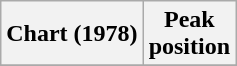<table class="wikitable plainrowheaders">
<tr>
<th>Chart (1978)</th>
<th>Peak<br>position</th>
</tr>
<tr>
</tr>
</table>
